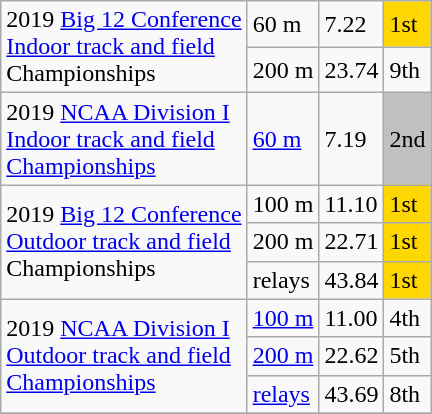<table class="wikitable sortable">
<tr>
<td rowspan=2>2019 <a href='#'>Big 12 Conference</a><br><a href='#'>Indoor track and field</a><br>Championships</td>
<td>60 m</td>
<td>7.22</td>
<td bgcolor=gold>1st</td>
</tr>
<tr>
<td>200 m</td>
<td>23.74</td>
<td>9th</td>
</tr>
<tr>
<td>2019 <a href='#'>NCAA Division I</a><br><a href='#'>Indoor track and field</a><br><a href='#'>Championships</a></td>
<td><a href='#'>60 m</a></td>
<td>7.19</td>
<td bgcolor=silver>2nd</td>
</tr>
<tr>
<td rowspan=3>2019 <a href='#'>Big 12 Conference</a><br><a href='#'>Outdoor track and field</a><br>Championships</td>
<td>100 m</td>
<td>11.10</td>
<td bgcolor=gold>1st</td>
</tr>
<tr>
<td>200 m</td>
<td>22.71</td>
<td bgcolor=gold>1st</td>
</tr>
<tr>
<td> relays</td>
<td>43.84</td>
<td bgcolor=gold>1st</td>
</tr>
<tr>
<td rowspan=3>2019 <a href='#'>NCAA Division I</a><br><a href='#'>Outdoor track and field</a><br><a href='#'>Championships</a></td>
<td><a href='#'>100 m</a></td>
<td>11.00</td>
<td>4th</td>
</tr>
<tr>
<td><a href='#'>200 m</a></td>
<td>22.62</td>
<td>5th</td>
</tr>
<tr>
<td><a href='#'> relays</a></td>
<td>43.69</td>
<td>8th</td>
</tr>
<tr>
</tr>
</table>
